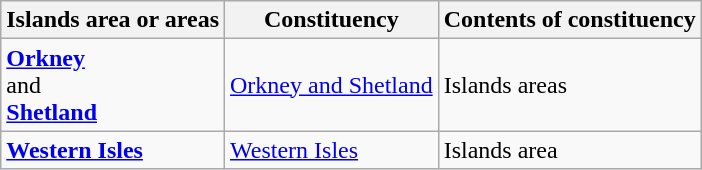<table class="wikitable">
<tr>
<th>Islands area or areas</th>
<th>Constituency</th>
<th>Contents of constituency</th>
</tr>
<tr>
<td><strong><a href='#'>Orkney</a></strong> <br> and <br> <strong><a href='#'>Shetland</a></strong></td>
<td><a href='#'>Orkney and Shetland</a></td>
<td>Islands areas</td>
</tr>
<tr>
<td><strong><a href='#'>Western Isles</a></strong></td>
<td><a href='#'>Western Isles</a></td>
<td>Islands area</td>
</tr>
</table>
